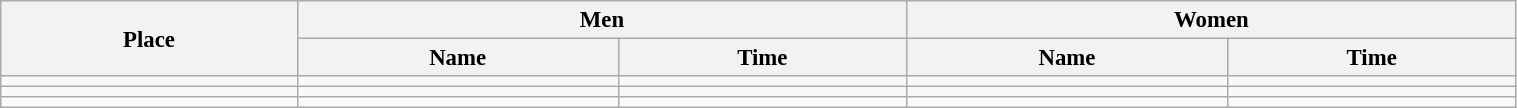<table class=wikitable style="font-size:95%" width="80%">
<tr>
<th rowspan="2">Place</th>
<th colspan="2">Men</th>
<th colspan="2">Women</th>
</tr>
<tr>
<th>Name</th>
<th>Time</th>
<th>Name</th>
<th>Time</th>
</tr>
<tr>
<td align="center"></td>
<td></td>
<td></td>
<td></td>
<td></td>
</tr>
<tr>
<td align="center"></td>
<td></td>
<td></td>
<td></td>
<td></td>
</tr>
<tr>
<td align="center"></td>
<td></td>
<td></td>
<td></td>
<td></td>
</tr>
</table>
